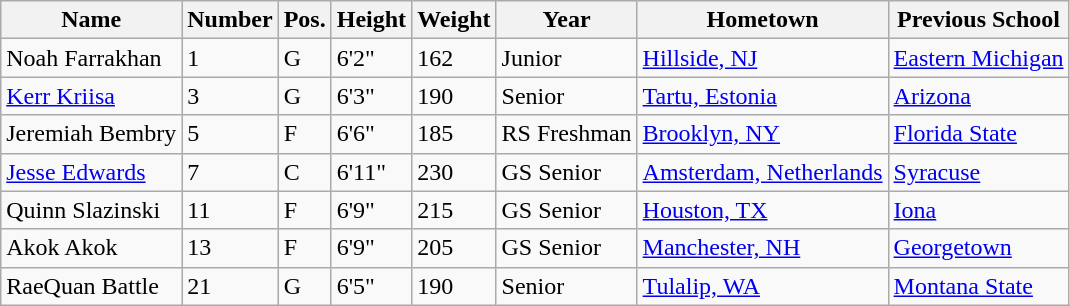<table class="wikitable sortable" border="1">
<tr>
<th>Name</th>
<th>Number</th>
<th>Pos.</th>
<th>Height</th>
<th>Weight</th>
<th>Year</th>
<th>Hometown</th>
<th class="unsortable">Previous School</th>
</tr>
<tr>
<td>Noah Farrakhan</td>
<td>1</td>
<td>G</td>
<td>6'2"</td>
<td>162</td>
<td>Junior</td>
<td><a href='#'>Hillside, NJ</a></td>
<td><a href='#'>Eastern Michigan</a></td>
</tr>
<tr>
<td><a href='#'>Kerr Kriisa</a></td>
<td>3</td>
<td>G</td>
<td>6'3"</td>
<td>190</td>
<td>Senior</td>
<td><a href='#'>Tartu, Estonia</a></td>
<td><a href='#'>Arizona</a></td>
</tr>
<tr>
<td>Jeremiah Bembry</td>
<td>5</td>
<td>F</td>
<td>6'6"</td>
<td>185</td>
<td>RS Freshman</td>
<td><a href='#'>Brooklyn, NY</a></td>
<td><a href='#'>Florida State</a></td>
</tr>
<tr>
<td><a href='#'>Jesse Edwards</a></td>
<td>7</td>
<td>C</td>
<td>6'11"</td>
<td>230</td>
<td>GS Senior</td>
<td><a href='#'>Amsterdam, Netherlands</a></td>
<td><a href='#'>Syracuse</a></td>
</tr>
<tr>
<td>Quinn Slazinski</td>
<td>11</td>
<td>F</td>
<td>6'9"</td>
<td>215</td>
<td>GS Senior</td>
<td><a href='#'>Houston, TX</a></td>
<td><a href='#'>Iona</a></td>
</tr>
<tr>
<td>Akok Akok</td>
<td>13</td>
<td>F</td>
<td>6'9"</td>
<td>205</td>
<td>GS Senior</td>
<td><a href='#'>Manchester, NH</a></td>
<td><a href='#'>Georgetown</a></td>
</tr>
<tr>
<td>RaeQuan Battle</td>
<td>21</td>
<td>G</td>
<td>6'5"</td>
<td>190</td>
<td>Senior</td>
<td><a href='#'>Tulalip, WA</a></td>
<td><a href='#'>Montana State</a></td>
</tr>
</table>
